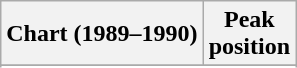<table class="wikitable sortable">
<tr>
<th align="left">Chart (1989–1990)</th>
<th align="center">Peak<br>position</th>
</tr>
<tr>
</tr>
<tr>
</tr>
</table>
